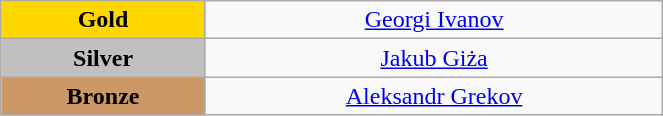<table class="wikitable" style="text-align:center; " width="35%">
<tr>
<td bgcolor="gold"><strong>Gold</strong></td>
<td><a href='#'>Georgi Ivanov</a><br>  <small><em></em></small></td>
</tr>
<tr>
<td bgcolor="silver"><strong>Silver</strong></td>
<td><a href='#'>Jakub Giża</a><br>  <small><em></em></small></td>
</tr>
<tr>
<td bgcolor="CC9966"><strong>Bronze</strong></td>
<td><a href='#'>Aleksandr Grekov</a><br>  <small><em></em></small></td>
</tr>
</table>
